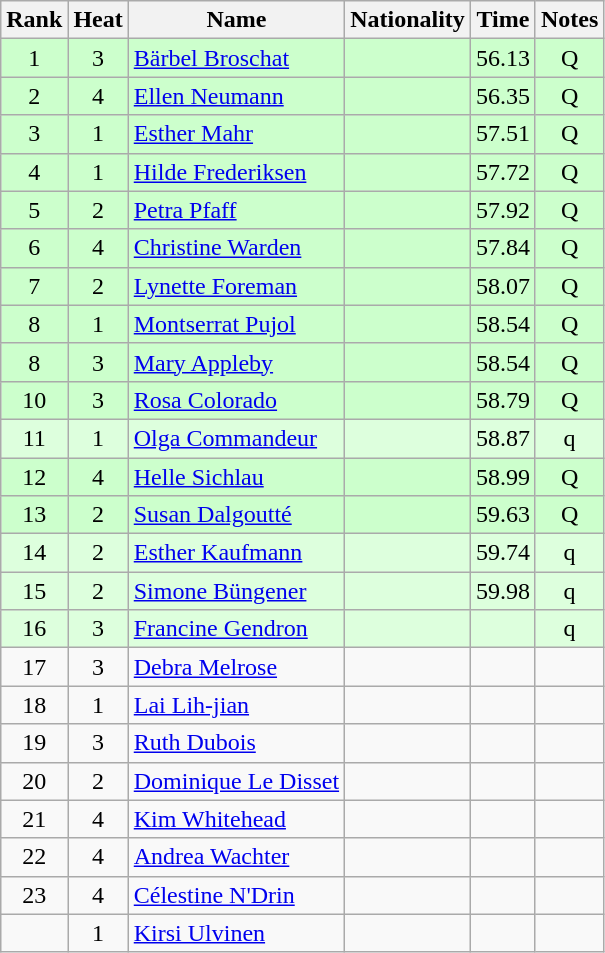<table class="wikitable sortable" style="text-align:center">
<tr>
<th>Rank</th>
<th>Heat</th>
<th>Name</th>
<th>Nationality</th>
<th>Time</th>
<th>Notes</th>
</tr>
<tr bgcolor=ccffcc>
<td>1</td>
<td>3</td>
<td align=left><a href='#'>Bärbel Broschat</a></td>
<td align=left></td>
<td>56.13</td>
<td>Q</td>
</tr>
<tr bgcolor=ccffcc>
<td>2</td>
<td>4</td>
<td align=left><a href='#'>Ellen Neumann</a></td>
<td align=left></td>
<td>56.35</td>
<td>Q</td>
</tr>
<tr bgcolor=ccffcc>
<td>3</td>
<td>1</td>
<td align=left><a href='#'>Esther Mahr</a></td>
<td align=left></td>
<td>57.51</td>
<td>Q</td>
</tr>
<tr bgcolor=ccffcc>
<td>4</td>
<td>1</td>
<td align=left><a href='#'>Hilde Frederiksen</a></td>
<td align=left></td>
<td>57.72</td>
<td>Q</td>
</tr>
<tr bgcolor=ccffcc>
<td>5</td>
<td>2</td>
<td align=left><a href='#'>Petra Pfaff</a></td>
<td align=left></td>
<td>57.92</td>
<td>Q</td>
</tr>
<tr bgcolor=ccffcc>
<td>6</td>
<td>4</td>
<td align=left><a href='#'>Christine Warden</a></td>
<td align=left></td>
<td>57.84</td>
<td>Q</td>
</tr>
<tr bgcolor=ccffcc>
<td>7</td>
<td>2</td>
<td align=left><a href='#'>Lynette Foreman</a></td>
<td align=left></td>
<td>58.07</td>
<td>Q</td>
</tr>
<tr bgcolor=ccffcc>
<td>8</td>
<td>1</td>
<td align=left><a href='#'>Montserrat Pujol</a></td>
<td align=left></td>
<td>58.54</td>
<td>Q</td>
</tr>
<tr bgcolor=ccffcc>
<td>8</td>
<td>3</td>
<td align=left><a href='#'>Mary Appleby</a></td>
<td align=left></td>
<td>58.54</td>
<td>Q</td>
</tr>
<tr bgcolor=ccffcc>
<td>10</td>
<td>3</td>
<td align=left><a href='#'>Rosa Colorado</a></td>
<td align=left></td>
<td>58.79</td>
<td>Q</td>
</tr>
<tr bgcolor=ddffdd>
<td>11</td>
<td>1</td>
<td align=left><a href='#'>Olga Commandeur</a></td>
<td align=left></td>
<td>58.87</td>
<td>q</td>
</tr>
<tr bgcolor=ccffcc>
<td>12</td>
<td>4</td>
<td align=left><a href='#'>Helle Sichlau</a></td>
<td align=left></td>
<td>58.99</td>
<td>Q</td>
</tr>
<tr bgcolor=ccffcc>
<td>13</td>
<td>2</td>
<td align=left><a href='#'>Susan Dalgoutté</a></td>
<td align=left></td>
<td>59.63</td>
<td>Q</td>
</tr>
<tr bgcolor=ddffdd>
<td>14</td>
<td>2</td>
<td align=left><a href='#'>Esther Kaufmann</a></td>
<td align=left></td>
<td>59.74</td>
<td>q</td>
</tr>
<tr bgcolor=ddffdd>
<td>15</td>
<td>2</td>
<td align=left><a href='#'>Simone Büngener</a></td>
<td align=left></td>
<td>59.98</td>
<td>q</td>
</tr>
<tr bgcolor=ddffdd>
<td>16</td>
<td>3</td>
<td align=left><a href='#'>Francine Gendron</a></td>
<td align=left></td>
<td></td>
<td>q</td>
</tr>
<tr>
<td>17</td>
<td>3</td>
<td align=left><a href='#'>Debra Melrose</a></td>
<td align=left></td>
<td></td>
<td></td>
</tr>
<tr>
<td>18</td>
<td>1</td>
<td align=left><a href='#'>Lai Lih-jian</a></td>
<td align=left></td>
<td></td>
<td></td>
</tr>
<tr>
<td>19</td>
<td>3</td>
<td align=left><a href='#'>Ruth Dubois</a></td>
<td align=left></td>
<td></td>
<td></td>
</tr>
<tr>
<td>20</td>
<td>2</td>
<td align=left><a href='#'>Dominique Le Disset</a></td>
<td align=left></td>
<td></td>
<td></td>
</tr>
<tr>
<td>21</td>
<td>4</td>
<td align=left><a href='#'>Kim Whitehead</a></td>
<td align=left></td>
<td></td>
<td></td>
</tr>
<tr>
<td>22</td>
<td>4</td>
<td align=left><a href='#'>Andrea Wachter</a></td>
<td align=left></td>
<td></td>
<td></td>
</tr>
<tr>
<td>23</td>
<td>4</td>
<td align=left><a href='#'>Célestine N'Drin</a></td>
<td align=left></td>
<td></td>
<td></td>
</tr>
<tr>
<td></td>
<td>1</td>
<td align=left><a href='#'>Kirsi Ulvinen</a></td>
<td align=left></td>
<td></td>
<td></td>
</tr>
</table>
